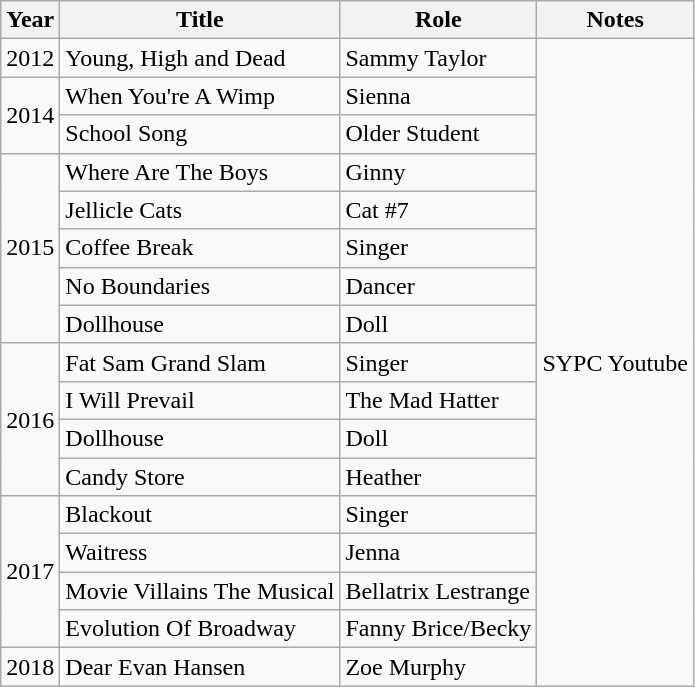<table class="wikitable">
<tr>
<th>Year</th>
<th>Title</th>
<th>Role</th>
<th>Notes</th>
</tr>
<tr>
<td>2012</td>
<td>Young, High and Dead</td>
<td>Sammy Taylor</td>
<td rowspan="17">SYPC Youtube</td>
</tr>
<tr>
<td rowspan="2">2014</td>
<td>When You're A Wimp</td>
<td>Sienna</td>
</tr>
<tr>
<td>School Song</td>
<td>Older Student</td>
</tr>
<tr>
<td rowspan="5">2015</td>
<td>Where Are The Boys</td>
<td>Ginny</td>
</tr>
<tr>
<td>Jellicle Cats</td>
<td>Cat #7</td>
</tr>
<tr>
<td>Coffee Break</td>
<td>Singer</td>
</tr>
<tr>
<td>No Boundaries</td>
<td>Dancer</td>
</tr>
<tr>
<td>Dollhouse</td>
<td>Doll</td>
</tr>
<tr>
<td rowspan="4">2016</td>
<td>Fat Sam Grand Slam</td>
<td>Singer</td>
</tr>
<tr>
<td>I Will Prevail</td>
<td>The Mad Hatter</td>
</tr>
<tr>
<td>Dollhouse</td>
<td>Doll</td>
</tr>
<tr>
<td>Candy Store</td>
<td>Heather</td>
</tr>
<tr>
<td rowspan="4">2017</td>
<td>Blackout</td>
<td>Singer</td>
</tr>
<tr>
<td>Waitress</td>
<td>Jenna</td>
</tr>
<tr>
<td>Movie Villains The Musical</td>
<td>Bellatrix Lestrange</td>
</tr>
<tr>
<td>Evolution Of Broadway</td>
<td>Fanny Brice/Becky</td>
</tr>
<tr>
<td>2018</td>
<td>Dear Evan Hansen</td>
<td>Zoe Murphy</td>
</tr>
</table>
